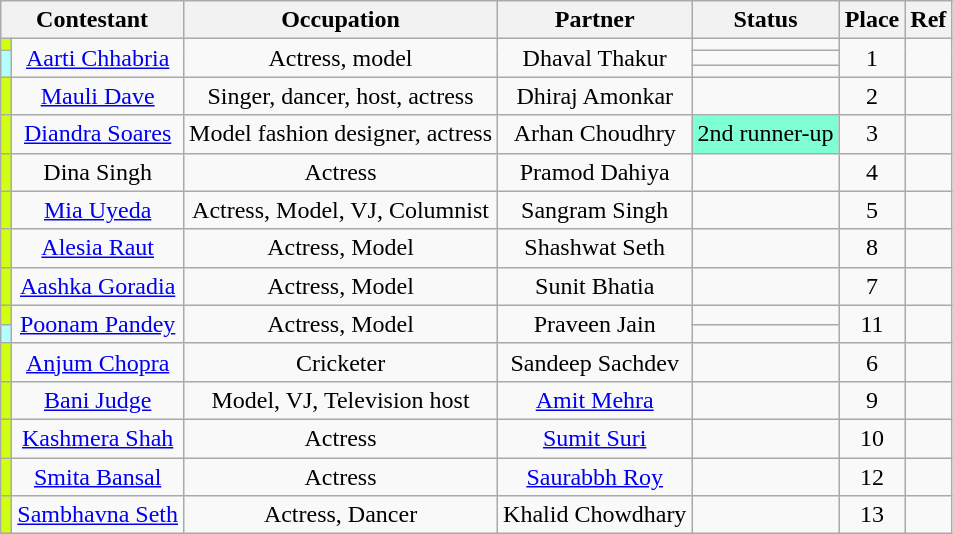<table class="wikitable sortable" style="text-align:center;">
<tr>
<th colspan="2">Contestant</th>
<th>Occupation</th>
<th>Partner</th>
<th>Status</th>
<th>Place</th>
<th>Ref</th>
</tr>
<tr>
<td style="background:#D0FF14;"></td>
<td rowspan="3"><a href='#'>Aarti Chhabria</a></td>
<td rowspan="3">Actress, model</td>
<td rowspan="3">Dhaval Thakur</td>
<td></td>
<td rowspan="3">1</td>
<td rowspan="3"></td>
</tr>
<tr>
<td rowspan="2" style="background:#B2FFFF;"></td>
<td></td>
</tr>
<tr>
<td></td>
</tr>
<tr>
<td style="background:#D0FF14;"></td>
<td><a href='#'>Mauli Dave</a></td>
<td>Singer, dancer, host, actress</td>
<td>Dhiraj Amonkar</td>
<td></td>
<td>2</td>
<td></td>
</tr>
<tr>
<td style="background:#D0FF14;"></td>
<td><a href='#'>Diandra Soares</a></td>
<td>Model fashion designer, actress</td>
<td>Arhan Choudhry</td>
<td style="background:#7FFFD4;">2nd runner-up</td>
<td>3</td>
<td></td>
</tr>
<tr>
<td style="background:#D0FF14;"></td>
<td>Dina Singh</td>
<td>Actress</td>
<td>Pramod Dahiya</td>
<td></td>
<td>4</td>
<td></td>
</tr>
<tr>
<td style="background:#D0FF14;"></td>
<td><a href='#'>Mia Uyeda</a></td>
<td>Actress, Model, VJ, Columnist</td>
<td>Sangram Singh</td>
<td></td>
<td>5</td>
<td></td>
</tr>
<tr>
<td style="background:#D0FF14;"></td>
<td><a href='#'>Alesia Raut</a></td>
<td>Actress, Model</td>
<td>Shashwat Seth</td>
<td></td>
<td>8</td>
<td></td>
</tr>
<tr>
<td style="background:#D0FF14;"></td>
<td><a href='#'>Aashka Goradia</a></td>
<td>Actress, Model</td>
<td>Sunit Bhatia</td>
<td></td>
<td>7</td>
<td></td>
</tr>
<tr>
<td style="background:#D0FF14;"></td>
<td rowspan="2"><a href='#'>Poonam Pandey</a></td>
<td rowspan="2">Actress, Model</td>
<td rowspan="2">Praveen Jain</td>
<td></td>
<td rowspan="2">11</td>
<td rowspan="2"></td>
</tr>
<tr>
<td style="background:#B2FFFF;"></td>
<td></td>
</tr>
<tr>
<td style="background:#D0FF14;"></td>
<td><a href='#'>Anjum Chopra</a></td>
<td>Cricketer</td>
<td>Sandeep Sachdev</td>
<td></td>
<td>6</td>
<td></td>
</tr>
<tr>
<td style="background:#D0FF14;"></td>
<td><a href='#'>Bani Judge</a></td>
<td>Model, VJ, Television host</td>
<td><a href='#'>Amit Mehra</a></td>
<td></td>
<td>9</td>
<td></td>
</tr>
<tr>
<td style="background:#D0FF14;"></td>
<td><a href='#'>Kashmera Shah</a></td>
<td>Actress</td>
<td><a href='#'>Sumit Suri</a></td>
<td></td>
<td>10</td>
<td></td>
</tr>
<tr>
<td style="background:#D0FF14;"></td>
<td><a href='#'>Smita Bansal</a></td>
<td>Actress</td>
<td><a href='#'>Saurabbh Roy</a></td>
<td></td>
<td>12</td>
<td></td>
</tr>
<tr>
<td style="background:#D0FF14;"></td>
<td><a href='#'>Sambhavna Seth</a></td>
<td>Actress, Dancer</td>
<td>Khalid Chowdhary</td>
<td></td>
<td>13</td>
<td></td>
</tr>
</table>
